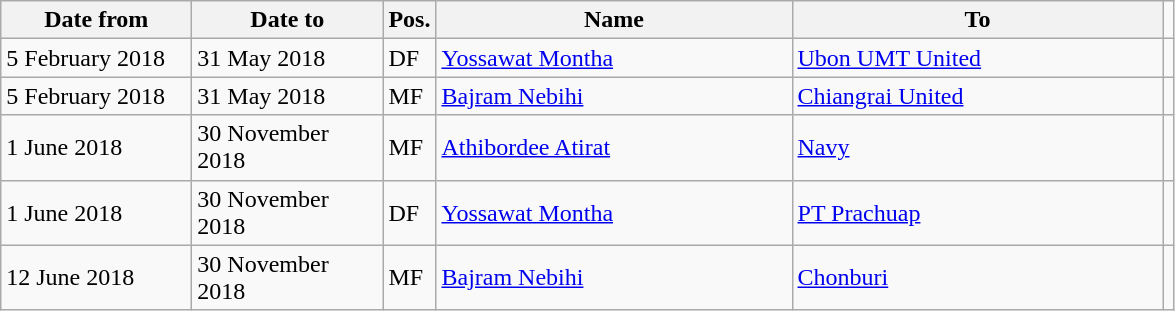<table class="wikitable">
<tr>
<th width="120">Date from</th>
<th width="120">Date to</th>
<th>Pos.</th>
<th width="230">Name</th>
<th width="240">To</th>
</tr>
<tr>
<td>5 February 2018</td>
<td>31 May 2018</td>
<td>DF</td>
<td> <a href='#'>Yossawat Montha</a></td>
<td> <a href='#'>Ubon UMT United</a></td>
<td align=center></td>
</tr>
<tr>
<td>5 February 2018</td>
<td>31 May 2018</td>
<td>MF</td>
<td> <a href='#'>Bajram Nebihi</a></td>
<td> <a href='#'>Chiangrai United</a></td>
<td align=center></td>
</tr>
<tr>
<td>1 June 2018</td>
<td>30 November 2018</td>
<td>MF</td>
<td> <a href='#'>Athibordee Atirat</a></td>
<td> <a href='#'>Navy</a></td>
<td align=center></td>
</tr>
<tr>
<td>1 June 2018</td>
<td>30 November 2018</td>
<td>DF</td>
<td> <a href='#'>Yossawat Montha</a></td>
<td> <a href='#'>PT Prachuap</a></td>
<td align=center></td>
</tr>
<tr>
<td>12 June 2018</td>
<td>30 November 2018</td>
<td>MF</td>
<td> <a href='#'>Bajram Nebihi</a></td>
<td> <a href='#'>Chonburi</a></td>
<td align=center></td>
</tr>
</table>
